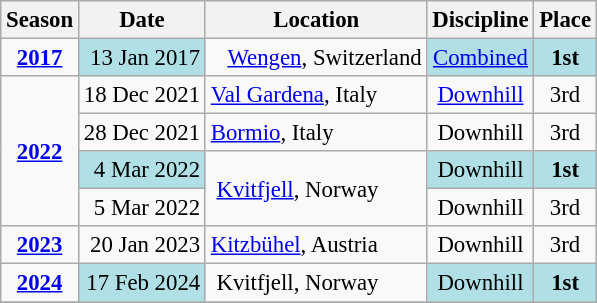<table class="wikitable" style="text-align:center; font-size:95%">
<tr>
<th>Season</th>
<th>Date</th>
<th>Location</th>
<th>Discipline</th>
<th>Place</th>
</tr>
<tr>
<td><strong><a href='#'>2017</a></strong></td>
<td style=text-align:right bgcolor="#BOEOE6">13 Jan 2017</td>
<td style=text-align:left>   <a href='#'>Wengen</a>, Switzerland</td>
<td bgcolor="#BOEOE6"><a href='#'>Combined</a></td>
<td bgcolor="#BOEOE6"><strong>1st</strong></td>
</tr>
<tr>
<td rowspan=4><strong><a href='#'>2022</a></strong></td>
<td style=text-align:right>18 Dec 2021</td>
<td style=text-align:left> <a href='#'>Val Gardena</a>, Italy</td>
<td><a href='#'>Downhill</a></td>
<td>3rd</td>
</tr>
<tr>
<td style=text-align:right>28 Dec 2021</td>
<td style=text-align:left> <a href='#'>Bormio</a>, Italy</td>
<td>Downhill</td>
<td>3rd</td>
</tr>
<tr>
<td align=right bgcolor="#BOEOE6">4 Mar 2022</td>
<td align=left rowspan=2> <a href='#'>Kvitfjell</a>, Norway</td>
<td bgcolor="#BOEOE6">Downhill</td>
<td bgcolor="#BOEOE6"><strong>1st</strong></td>
</tr>
<tr>
<td style=text-align:right>5 Mar 2022</td>
<td>Downhill</td>
<td>3rd</td>
</tr>
<tr>
<td rowspan=1><strong><a href='#'>2023</a></strong></td>
<td style=text-align:right>20 Jan 2023</td>
<td style=text-align:left> <a href='#'>Kitzbühel</a>, Austria</td>
<td>Downhill</td>
<td>3rd</td>
</tr>
<tr>
<td rowspan=1><strong><a href='#'>2024</a></strong></td>
<td align=right bgcolor="#BOEOE6">17 Feb 2024</td>
<td align=left> Kvitfjell, Norway</td>
<td bgcolor="#BOEOE6">Downhill</td>
<td bgcolor="#BOEOE6"><strong>1st</strong></td>
</tr>
<tr>
</tr>
</table>
